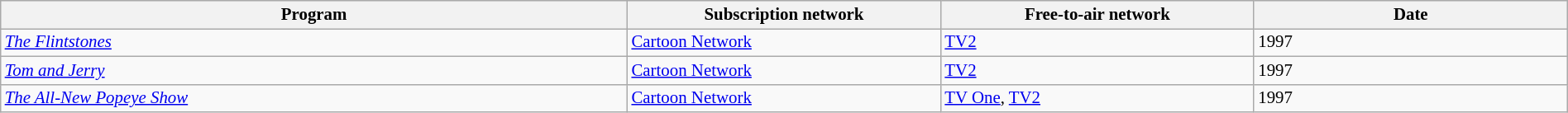<table class="wikitable sortable"  style="width:100%; font-size:87%;">
<tr style="background:#efefef;">
<th style="width:40%;">Program</th>
<th style="width:20%;">Subscription network</th>
<th style="width:20%;">Free-to-air network</th>
<th style="width:20%;">Date</th>
</tr>
<tr>
<td> <em><a href='#'>The Flintstones</a></em></td>
<td><a href='#'>Cartoon Network</a></td>
<td><a href='#'>TV2</a></td>
<td>1997</td>
</tr>
<tr>
<td> <em><a href='#'>Tom and Jerry</a></em></td>
<td><a href='#'>Cartoon Network</a></td>
<td><a href='#'>TV2</a></td>
<td>1997</td>
</tr>
<tr>
<td> <em><a href='#'>The All-New Popeye Show</a></em></td>
<td><a href='#'>Cartoon Network</a></td>
<td><a href='#'>TV One</a>, <a href='#'>TV2</a></td>
<td>1997</td>
</tr>
</table>
